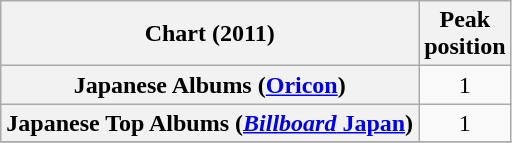<table class="wikitable sortable plainrowheaders">
<tr>
<th>Chart (2011)</th>
<th>Peak<br>position</th>
</tr>
<tr>
<th scope="row">Japanese Albums (<a href='#'>Oricon</a>)</th>
<td style="text-align:center;">1</td>
</tr>
<tr>
<th scope="row">Japanese Top Albums (<a href='#'><em>Billboard</em> Japan</a>)</th>
<td style="text-align:center;">1</td>
</tr>
<tr>
</tr>
</table>
